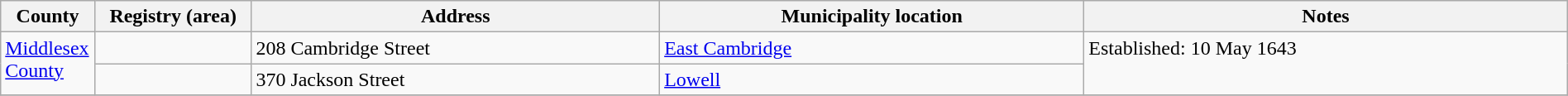<table class="wikitable" width="100%">
<tr>
<th style="width:6%">County</th>
<th style="width:10%">Registry (area)</th>
<th>Address</th>
<th>Municipality location</th>
<th>Notes</th>
</tr>
<tr>
<td rowspan="2" valign="top"><a href='#'>Middlesex County</a></td>
<td><strong></strong></td>
<td>208 Cambridge Street</td>
<td><a href='#'>East Cambridge</a></td>
<td rowspan="2" valign="top">Established: 10 May 1643</td>
</tr>
<tr>
<td><strong></strong></td>
<td>370 Jackson Street</td>
<td><a href='#'>Lowell</a></td>
</tr>
<tr>
</tr>
</table>
